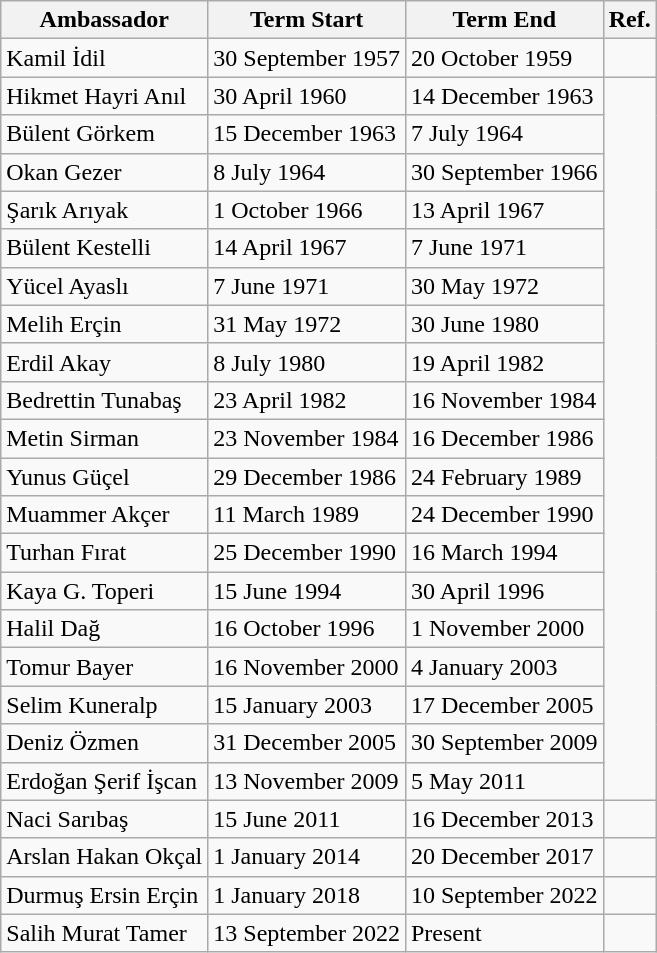<table class="wikitable">
<tr>
<th>Ambassador</th>
<th>Term Start</th>
<th>Term End</th>
<th>Ref.</th>
</tr>
<tr>
<td>Kamil İdil</td>
<td>30 September 1957</td>
<td>20 October 1959</td>
<td></td>
</tr>
<tr>
<td>Hikmet Hayri Anıl</td>
<td>30 April 1960</td>
<td>14 December 1963</td>
<td rowspan="19"></td>
</tr>
<tr>
<td>Bülent Görkem</td>
<td>15 December 1963</td>
<td>7 July 1964</td>
</tr>
<tr>
<td>Okan Gezer</td>
<td>8 July 1964</td>
<td>30 September 1966</td>
</tr>
<tr>
<td>Şarık Arıyak</td>
<td>1 October 1966</td>
<td>13 April 1967</td>
</tr>
<tr>
<td>Bülent Kestelli</td>
<td>14 April 1967</td>
<td>7 June 1971</td>
</tr>
<tr>
<td>Yücel Ayaslı</td>
<td>7 June 1971</td>
<td>30 May 1972</td>
</tr>
<tr>
<td>Melih Erçin</td>
<td>31 May 1972</td>
<td>30 June 1980</td>
</tr>
<tr>
<td>Erdil Akay</td>
<td>8 July 1980</td>
<td>19 April 1982</td>
</tr>
<tr>
<td>Bedrettin Tunabaş</td>
<td>23 April 1982</td>
<td>16 November 1984</td>
</tr>
<tr>
<td>Metin Sirman</td>
<td>23 November 1984</td>
<td>16 December 1986</td>
</tr>
<tr>
<td>Yunus Güçel</td>
<td>29 December 1986</td>
<td>24 February 1989</td>
</tr>
<tr>
<td>Muammer Akçer</td>
<td>11 March 1989</td>
<td>24 December 1990</td>
</tr>
<tr>
<td>Turhan Fırat</td>
<td>25 December 1990</td>
<td>16 March 1994</td>
</tr>
<tr>
<td>Kaya G. Toperi</td>
<td>15 June 1994</td>
<td>30 April 1996</td>
</tr>
<tr>
<td>Halil Dağ</td>
<td>16 October 1996</td>
<td>1 November 2000</td>
</tr>
<tr>
<td>Tomur Bayer</td>
<td>16 November 2000</td>
<td>4 January 2003</td>
</tr>
<tr>
<td>Selim Kuneralp</td>
<td>15 January 2003</td>
<td>17 December 2005</td>
</tr>
<tr>
<td>Deniz Özmen</td>
<td>31 December 2005</td>
<td>30 September 2009</td>
</tr>
<tr>
<td>Erdoğan Şerif İşcan</td>
<td>13 November 2009</td>
<td>5 May 2011</td>
</tr>
<tr>
<td>Naci Sarıbaş</td>
<td>15 June 2011</td>
<td>16 December 2013</td>
<td></td>
</tr>
<tr>
<td>Arslan Hakan Okçal</td>
<td>1 January 2014</td>
<td>20 December 2017</td>
<td></td>
</tr>
<tr>
<td>Durmuş Ersin Erçin</td>
<td>1 January 2018</td>
<td>10 September 2022</td>
<td></td>
</tr>
<tr>
<td>Salih Murat Tamer</td>
<td>13 September 2022</td>
<td>Present</td>
<td></td>
</tr>
</table>
